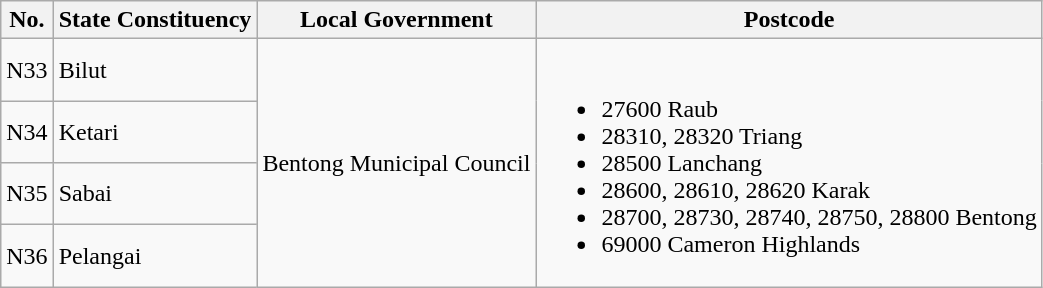<table class="wikitable">
<tr>
<th>No.</th>
<th>State Constituency</th>
<th>Local Government</th>
<th>Postcode</th>
</tr>
<tr>
<td>N33</td>
<td>Bilut</td>
<td rowspan="4">Bentong Municipal Council</td>
<td rowspan="4"><br><ul><li>27600 Raub</li><li>28310, 28320 Triang</li><li>28500 Lanchang</li><li>28600, 28610, 28620 Karak</li><li>28700, 28730, 28740, 28750, 28800 Bentong</li><li>69000 Cameron Highlands</li></ul></td>
</tr>
<tr>
<td>N34</td>
<td>Ketari</td>
</tr>
<tr>
<td>N35</td>
<td>Sabai</td>
</tr>
<tr>
<td>N36</td>
<td>Pelangai</td>
</tr>
</table>
